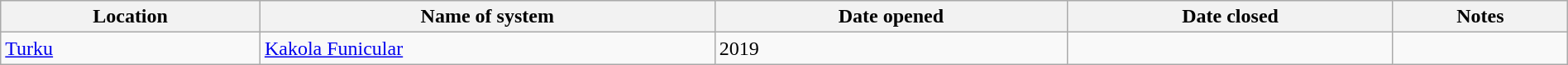<table class="wikitable" width=100%>
<tr>
<th>Location</th>
<th>Name of system</th>
<th>Date opened</th>
<th>Date closed</th>
<th>Notes</th>
</tr>
<tr>
<td><a href='#'>Turku</a></td>
<td><a href='#'>Kakola Funicular</a></td>
<td>2019</td>
<td></td>
<td></td>
</tr>
</table>
